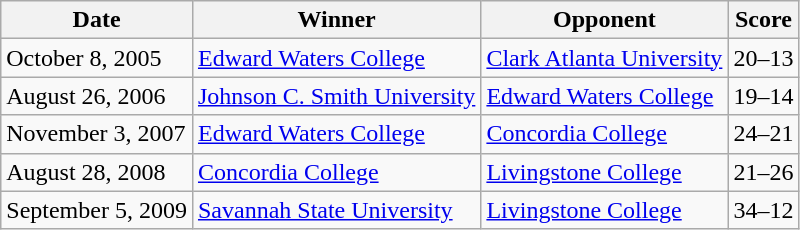<table class="wikitable sortable">
<tr>
<th>Date</th>
<th>Winner</th>
<th>Opponent</th>
<th>Score</th>
</tr>
<tr>
<td>October 8, 2005</td>
<td><a href='#'>Edward Waters College</a></td>
<td><a href='#'>Clark Atlanta University</a></td>
<td>20–13</td>
</tr>
<tr>
<td>August 26, 2006</td>
<td><a href='#'>Johnson C. Smith University</a></td>
<td><a href='#'>Edward Waters College</a></td>
<td>19–14</td>
</tr>
<tr>
<td>November 3, 2007</td>
<td><a href='#'>Edward Waters College</a></td>
<td><a href='#'>Concordia College</a></td>
<td>24–21</td>
</tr>
<tr>
<td>August 28, 2008</td>
<td><a href='#'>Concordia College</a></td>
<td><a href='#'>Livingstone College</a></td>
<td>21–26</td>
</tr>
<tr>
<td>September 5, 2009</td>
<td><a href='#'>Savannah State University</a></td>
<td><a href='#'>Livingstone College</a></td>
<td>34–12</td>
</tr>
</table>
